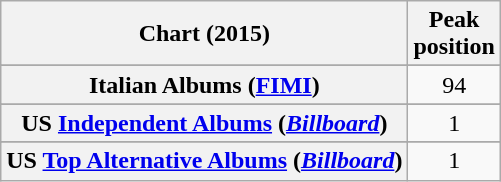<table class="wikitable sortable plainrowheaders" style="text-align:center;">
<tr>
<th scope="col">Chart (2015)</th>
<th scope="col">Peak<br>position</th>
</tr>
<tr>
</tr>
<tr>
</tr>
<tr>
</tr>
<tr>
</tr>
<tr>
</tr>
<tr>
</tr>
<tr>
</tr>
<tr>
</tr>
<tr>
<th scope="row">Italian Albums (<a href='#'>FIMI</a>)</th>
<td>94</td>
</tr>
<tr>
</tr>
<tr>
</tr>
<tr>
</tr>
<tr>
</tr>
<tr>
</tr>
<tr>
</tr>
<tr>
</tr>
<tr>
</tr>
<tr>
</tr>
<tr>
<th scope="row">US <a href='#'>Independent Albums</a> (<em><a href='#'>Billboard</a></em>)</th>
<td>1</td>
</tr>
<tr>
</tr>
<tr>
<th scope="row">US <a href='#'>Top Alternative Albums</a> (<em><a href='#'>Billboard</a></em>)</th>
<td>1</td>
</tr>
</table>
